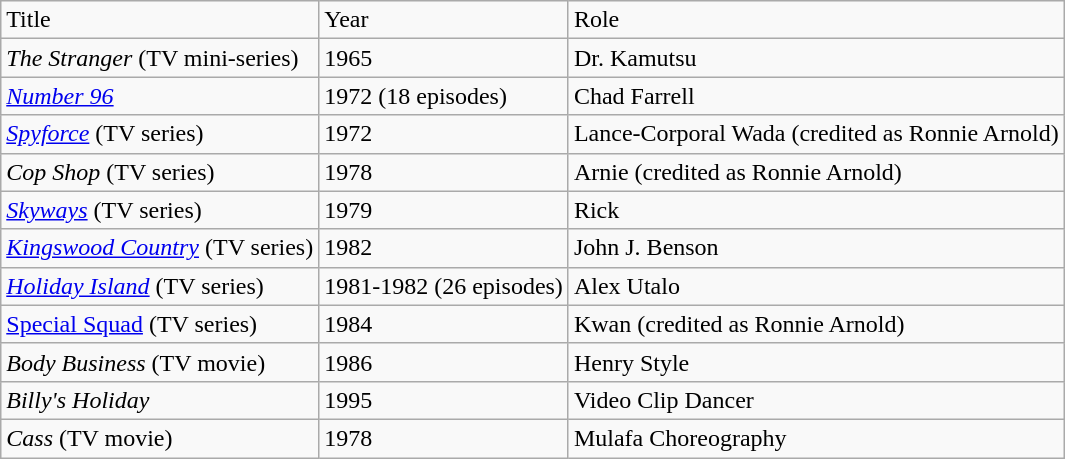<table class="wikitable">
<tr>
<td>Title</td>
<td>Year</td>
<td>Role</td>
</tr>
<tr>
<td><em>The Stranger</em> (TV mini-series)</td>
<td>1965</td>
<td>Dr.  Kamutsu</td>
</tr>
<tr>
<td><em><a href='#'>Number 96</a></em></td>
<td>1972 (18 episodes)</td>
<td>Chad Farrell</td>
</tr>
<tr>
<td><em><a href='#'>Spyforce</a></em> (TV series)</td>
<td>1972</td>
<td>Lance-Corporal Wada (credited as Ronnie Arnold)</td>
</tr>
<tr>
<td><em>Cop Shop</em> (TV series)</td>
<td>1978</td>
<td>Arnie (credited as Ronnie Arnold)</td>
</tr>
<tr>
<td><em><a href='#'>Skyways</a></em> (TV series)</td>
<td>1979</td>
<td>Rick</td>
</tr>
<tr>
<td><em><a href='#'>Kingswood Country</a></em> (TV series)</td>
<td>1982</td>
<td>John J. Benson</td>
</tr>
<tr>
<td><em><a href='#'>Holiday Island</a></em> (TV series)</td>
<td>1981-1982 (26 episodes)</td>
<td>Alex Utalo</td>
</tr>
<tr>
<td><em><a href='#'></em>Special Squad<em></a></em> (TV series)</td>
<td>1984</td>
<td>Kwan (credited as Ronnie Arnold)</td>
</tr>
<tr>
<td><em>Body Business</em> (TV movie)</td>
<td>1986</td>
<td>Henry Style</td>
</tr>
<tr>
<td><em>Billy's Holiday</em></td>
<td>1995</td>
<td>Video Clip Dancer</td>
</tr>
<tr>
<td><em>Cass</em> (TV movie)</td>
<td>1978</td>
<td>Mulafa Choreography</td>
</tr>
</table>
